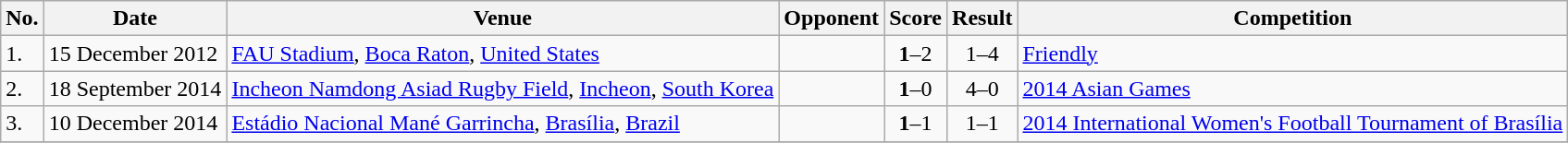<table class="wikitable">
<tr>
<th>No.</th>
<th>Date</th>
<th>Venue</th>
<th>Opponent</th>
<th>Score</th>
<th>Result</th>
<th>Competition</th>
</tr>
<tr>
<td>1.</td>
<td>15 December 2012</td>
<td><a href='#'>FAU Stadium</a>, <a href='#'>Boca Raton</a>, <a href='#'>United States</a></td>
<td></td>
<td align=center><strong>1</strong>–2</td>
<td align=center>1–4</td>
<td><a href='#'>Friendly</a></td>
</tr>
<tr>
<td>2.</td>
<td>18 September 2014</td>
<td><a href='#'>Incheon Namdong Asiad Rugby Field</a>, <a href='#'>Incheon</a>, <a href='#'>South Korea</a></td>
<td></td>
<td align=center><strong>1</strong>–0</td>
<td align=center>4–0</td>
<td><a href='#'>2014 Asian Games</a></td>
</tr>
<tr>
<td>3.</td>
<td>10 December 2014</td>
<td><a href='#'>Estádio Nacional Mané Garrincha</a>, <a href='#'>Brasília</a>, <a href='#'>Brazil</a></td>
<td></td>
<td align=center><strong>1</strong>–1</td>
<td align=center>1–1</td>
<td><a href='#'>2014 International Women's Football Tournament of Brasília</a></td>
</tr>
<tr>
</tr>
</table>
